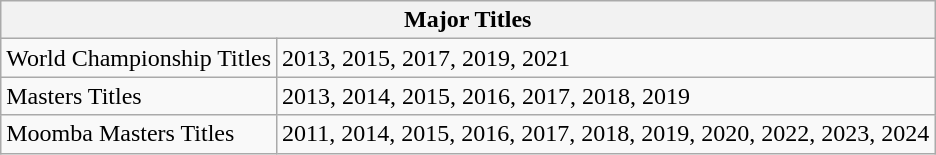<table class="wikitable">
<tr>
<th colspan="2">Major Titles</th>
</tr>
<tr>
<td>World Championship Titles</td>
<td>2013, 2015, 2017, 2019, 2021</td>
</tr>
<tr>
<td>Masters Titles</td>
<td>2013, 2014, 2015, 2016, 2017, 2018, 2019</td>
</tr>
<tr>
<td>Moomba Masters Titles</td>
<td>2011, 2014, 2015, 2016, 2017, 2018, 2019, 2020, 2022, 2023, 2024</td>
</tr>
</table>
